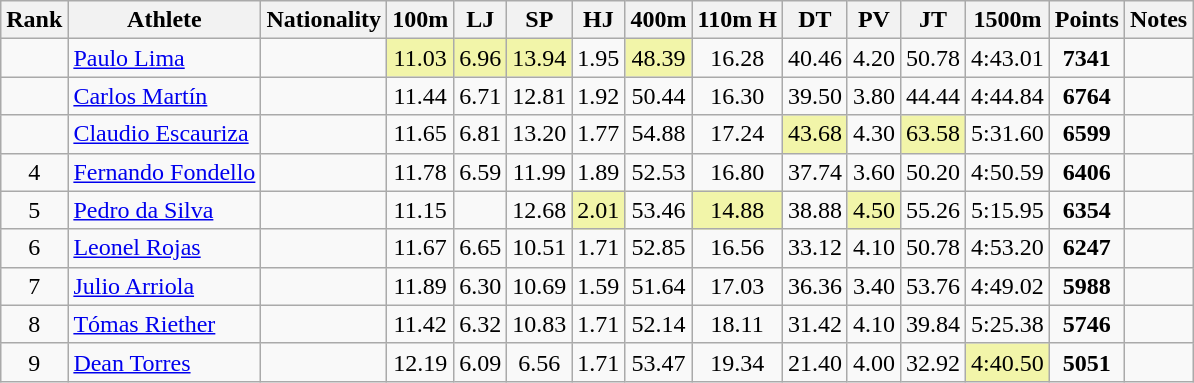<table class="wikitable sortable" style=" text-align:center;">
<tr>
<th>Rank</th>
<th>Athlete</th>
<th>Nationality</th>
<th>100m</th>
<th>LJ</th>
<th>SP</th>
<th>HJ</th>
<th>400m</th>
<th>110m H</th>
<th>DT</th>
<th>PV</th>
<th>JT</th>
<th>1500m</th>
<th>Points</th>
<th>Notes</th>
</tr>
<tr>
<td></td>
<td align=left><a href='#'>Paulo Lima</a></td>
<td align=left></td>
<td bgcolor=#F2F5A9>11.03</td>
<td bgcolor=#F2F5A9>6.96</td>
<td bgcolor=#F2F5A9>13.94</td>
<td>1.95</td>
<td bgcolor=#F2F5A9>48.39</td>
<td>16.28</td>
<td>40.46</td>
<td>4.20</td>
<td>50.78</td>
<td>4:43.01</td>
<td><strong>7341</strong></td>
<td></td>
</tr>
<tr>
<td></td>
<td align=left><a href='#'>Carlos Martín</a></td>
<td align=left></td>
<td>11.44</td>
<td>6.71</td>
<td>12.81</td>
<td>1.92</td>
<td>50.44</td>
<td>16.30</td>
<td>39.50</td>
<td>3.80</td>
<td>44.44</td>
<td>4:44.84</td>
<td><strong>6764</strong></td>
<td></td>
</tr>
<tr>
<td></td>
<td align=left><a href='#'>Claudio Escauriza</a></td>
<td align=left></td>
<td>11.65</td>
<td>6.81</td>
<td>13.20</td>
<td>1.77</td>
<td>54.88</td>
<td>17.24</td>
<td bgcolor=#F2F5A9>43.68</td>
<td>4.30</td>
<td bgcolor=#F2F5A9>63.58</td>
<td>5:31.60</td>
<td><strong>6599</strong></td>
<td></td>
</tr>
<tr>
<td>4</td>
<td align=left><a href='#'>Fernando Fondello</a></td>
<td align=left></td>
<td>11.78</td>
<td>6.59</td>
<td>11.99</td>
<td>1.89</td>
<td>52.53</td>
<td>16.80</td>
<td>37.74</td>
<td>3.60</td>
<td>50.20</td>
<td>4:50.59</td>
<td><strong>6406</strong></td>
<td></td>
</tr>
<tr>
<td>5</td>
<td align=left><a href='#'>Pedro da Silva</a></td>
<td align=left></td>
<td>11.15</td>
<td></td>
<td>12.68</td>
<td bgcolor=#F2F5A9>2.01</td>
<td>53.46</td>
<td bgcolor=#F2F5A9>14.88</td>
<td>38.88</td>
<td bgcolor=#F2F5A9>4.50</td>
<td>55.26</td>
<td>5:15.95</td>
<td><strong>6354</strong></td>
<td></td>
</tr>
<tr>
<td>6</td>
<td align=left><a href='#'>Leonel Rojas</a></td>
<td align=left></td>
<td>11.67</td>
<td>6.65</td>
<td>10.51</td>
<td>1.71</td>
<td>52.85</td>
<td>16.56</td>
<td>33.12</td>
<td>4.10</td>
<td>50.78</td>
<td>4:53.20</td>
<td><strong>6247</strong></td>
<td></td>
</tr>
<tr>
<td>7</td>
<td align=left><a href='#'>Julio Arriola</a></td>
<td align=left></td>
<td>11.89</td>
<td>6.30</td>
<td>10.69</td>
<td>1.59</td>
<td>51.64</td>
<td>17.03</td>
<td>36.36</td>
<td>3.40</td>
<td>53.76</td>
<td>4:49.02</td>
<td><strong>5988</strong></td>
<td></td>
</tr>
<tr>
<td>8</td>
<td align=left><a href='#'>Tómas Riether</a></td>
<td align=left></td>
<td>11.42</td>
<td>6.32</td>
<td>10.83</td>
<td>1.71</td>
<td>52.14</td>
<td>18.11</td>
<td>31.42</td>
<td>4.10</td>
<td>39.84</td>
<td>5:25.38</td>
<td><strong>5746</strong></td>
<td></td>
</tr>
<tr>
<td>9</td>
<td align=left><a href='#'>Dean Torres</a></td>
<td align=left></td>
<td>12.19</td>
<td>6.09</td>
<td>6.56</td>
<td>1.71</td>
<td>53.47</td>
<td>19.34</td>
<td>21.40</td>
<td>4.00</td>
<td>32.92</td>
<td bgcolor=#F2F5A9>4:40.50</td>
<td><strong>5051</strong></td>
<td></td>
</tr>
</table>
